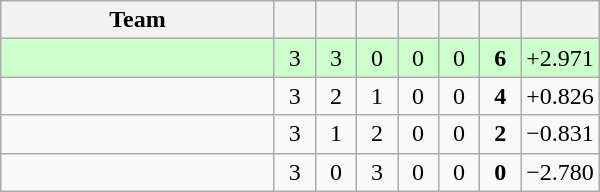<table class="wikitable" style="text-align:center;">
<tr>
<th width=175>Team</th>
<th style="width:20px;"></th>
<th style="width:20px;"></th>
<th style="width:20px;"></th>
<th style="width:20px;"></th>
<th style="width:20px;"></th>
<th style="width:20px;"></th>
<th style="width:20px;"></th>
</tr>
<tr style="background:#cfc">
<td style="text-align:left;"></td>
<td>3</td>
<td>3</td>
<td>0</td>
<td>0</td>
<td>0</td>
<td><strong>6</strong></td>
<td>+2.971</td>
</tr>
<tr>
<td style="text-align:left;"></td>
<td>3</td>
<td>2</td>
<td>1</td>
<td>0</td>
<td>0</td>
<td><strong>4</strong></td>
<td>+0.826</td>
</tr>
<tr>
<td style="text-align:left;"></td>
<td>3</td>
<td>1</td>
<td>2</td>
<td>0</td>
<td>0</td>
<td><strong>2</strong></td>
<td>−0.831</td>
</tr>
<tr>
<td style="text-align:left;"></td>
<td>3</td>
<td>0</td>
<td>3</td>
<td>0</td>
<td>0</td>
<td><strong>0</strong></td>
<td>−2.780</td>
</tr>
</table>
